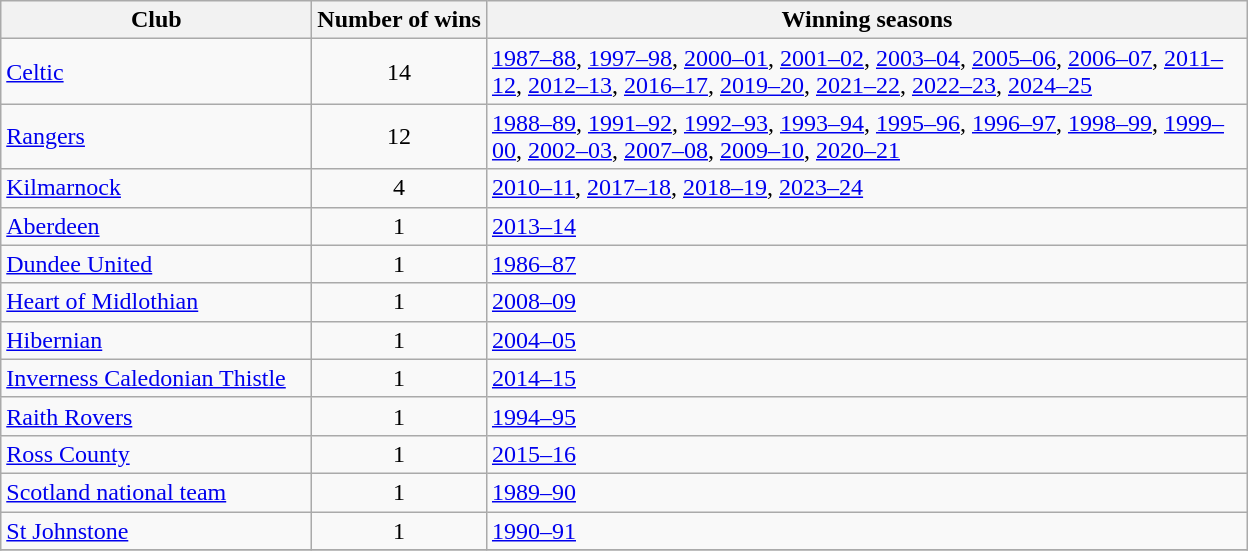<table class="wikitable">
<tr>
<th>Club</th>
<th>Number of wins</th>
<th>Winning seasons</th>
</tr>
<tr>
<td width=200><a href='#'>Celtic</a></td>
<td align=center>14</td>
<td><a href='#'>1987–88</a>, <a href='#'>1997–98</a>, <a href='#'>2000–01</a>, <a href='#'>2001–02</a>, <a href='#'>2003–04</a>, <a href='#'>2005–06</a>, <a href='#'>2006–07</a>, <a href='#'>2011–12</a>, <a href='#'>2012–13</a>, <a href='#'>2016–17</a>, <a href='#'>2019–20</a>, <a href='#'>2021–22</a>, <a href='#'>2022–23</a>, <a href='#'>2024–25</a></td>
</tr>
<tr>
<td><a href='#'>Rangers</a></td>
<td align=center>12</td>
<td width=500><a href='#'>1988–89</a>, <a href='#'>1991–92</a>, <a href='#'>1992–93</a>, <a href='#'>1993–94</a>, <a href='#'>1995–96</a>, <a href='#'>1996–97</a>, <a href='#'>1998–99</a>, <a href='#'>1999–00</a>, <a href='#'>2002–03</a>, <a href='#'>2007–08</a>, <a href='#'>2009–10</a>, <a href='#'>2020–21</a></td>
</tr>
<tr>
<td><a href='#'>Kilmarnock</a></td>
<td align=center>4</td>
<td><a href='#'>2010–11</a>, <a href='#'>2017–18</a>, <a href='#'>2018–19</a>, <a href='#'>2023–24</a></td>
</tr>
<tr>
<td><a href='#'>Aberdeen</a></td>
<td align=center>1</td>
<td><a href='#'>2013–14</a></td>
</tr>
<tr>
<td><a href='#'>Dundee United</a></td>
<td align=center>1</td>
<td><a href='#'>1986–87</a></td>
</tr>
<tr>
<td><a href='#'>Heart of Midlothian</a></td>
<td align=center>1</td>
<td><a href='#'>2008–09</a></td>
</tr>
<tr>
<td><a href='#'>Hibernian</a></td>
<td align=center>1</td>
<td><a href='#'>2004–05</a></td>
</tr>
<tr>
<td><a href='#'>Inverness Caledonian Thistle</a></td>
<td align=center>1</td>
<td><a href='#'>2014–15</a></td>
</tr>
<tr>
<td><a href='#'>Raith Rovers</a></td>
<td align=center>1</td>
<td><a href='#'>1994–95</a></td>
</tr>
<tr>
<td><a href='#'>Ross County</a></td>
<td align=center>1</td>
<td><a href='#'>2015–16</a></td>
</tr>
<tr>
<td><a href='#'>Scotland national team</a></td>
<td align=center>1</td>
<td><a href='#'>1989–90</a></td>
</tr>
<tr>
<td><a href='#'>St Johnstone</a></td>
<td align=center>1</td>
<td><a href='#'>1990–91</a></td>
</tr>
<tr>
</tr>
</table>
